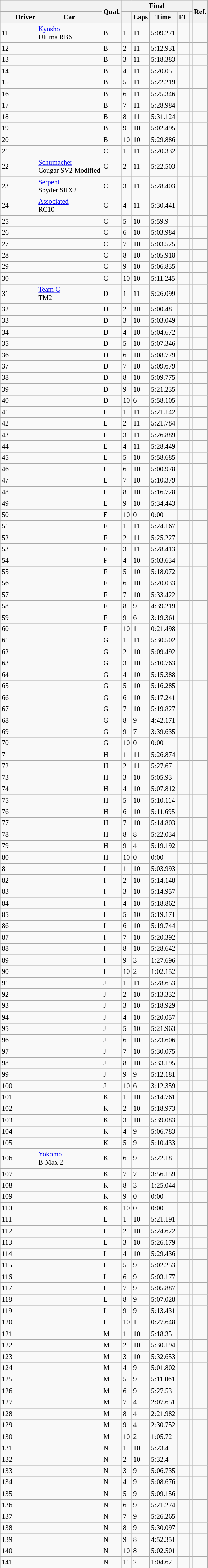<table class="wikitable" style="font-size:85%;">
<tr>
<th colspan="3"></th>
<th rowspan="2" style="text-align:center;">Qual.</th>
<th colspan="5" style="text-align:center;">Final</th>
<th rowspan="2" style="text-align:center;">Ref.</th>
</tr>
<tr>
<th style="text-align:center;"></th>
<th style="text-align:center;">Driver</th>
<th style="text-align:center;">Car</th>
<th style="text-align:center;"></th>
<th style="text-align:center;">Laps</th>
<th style="text-align:center;">Time</th>
<th style="text-align:center;">FL</th>
<th style="text-align:center;"></th>
</tr>
<tr>
<td>11</td>
<td></td>
<td><a href='#'>Kyosho</a><br> Ultima RB6</td>
<td>B</td>
<td>1</td>
<td>11</td>
<td>5:09.271</td>
<td></td>
<td></td>
<td></td>
</tr>
<tr>
<td>12</td>
<td></td>
<td></td>
<td>B</td>
<td>2</td>
<td>11</td>
<td>5:12.931</td>
<td></td>
<td></td>
<td></td>
</tr>
<tr>
<td>13</td>
<td></td>
<td></td>
<td>B</td>
<td>3</td>
<td>11</td>
<td>5:18.383</td>
<td></td>
<td></td>
<td></td>
</tr>
<tr>
<td>14</td>
<td></td>
<td></td>
<td>B</td>
<td>4</td>
<td>11</td>
<td>5:20.05</td>
<td></td>
<td></td>
<td></td>
</tr>
<tr>
<td>15</td>
<td></td>
<td></td>
<td>B</td>
<td>5</td>
<td>11</td>
<td>5:22.219</td>
<td></td>
<td></td>
<td></td>
</tr>
<tr>
<td>16</td>
<td></td>
<td></td>
<td>B</td>
<td>6</td>
<td>11</td>
<td>5:25.346</td>
<td></td>
<td></td>
<td></td>
</tr>
<tr>
<td>17</td>
<td></td>
<td></td>
<td>B</td>
<td>7</td>
<td>11</td>
<td>5:28.984</td>
<td></td>
<td></td>
<td></td>
</tr>
<tr>
<td>18</td>
<td></td>
<td></td>
<td>B</td>
<td>8</td>
<td>11</td>
<td>5:31.124</td>
<td></td>
<td></td>
<td></td>
</tr>
<tr>
<td>19</td>
<td></td>
<td></td>
<td>B</td>
<td>9</td>
<td>10</td>
<td>5:02.495</td>
<td></td>
<td></td>
<td></td>
</tr>
<tr>
<td>20</td>
<td></td>
<td></td>
<td>B</td>
<td>10</td>
<td>10</td>
<td>5:29.886</td>
<td></td>
<td></td>
<td></td>
</tr>
<tr>
<td>21</td>
<td></td>
<td></td>
<td>C</td>
<td>1</td>
<td>11</td>
<td>5:20.332</td>
<td></td>
<td></td>
<td></td>
</tr>
<tr>
<td>22</td>
<td></td>
<td><a href='#'>Schumacher</a><br> Cougar SV2 Modified</td>
<td>C</td>
<td>2</td>
<td>11</td>
<td>5:22.503</td>
<td></td>
<td></td>
<td></td>
</tr>
<tr>
<td>23</td>
<td></td>
<td><a href='#'>Serpent</a><br> Spyder SRX2</td>
<td>C</td>
<td>3</td>
<td>11</td>
<td>5:28.403</td>
<td></td>
<td></td>
<td></td>
</tr>
<tr>
<td>24</td>
<td></td>
<td><a href='#'>Associated</a><br> RC10</td>
<td>C</td>
<td>4</td>
<td>11</td>
<td>5:30.441</td>
<td></td>
<td></td>
<td></td>
</tr>
<tr>
<td>25</td>
<td></td>
<td></td>
<td>C</td>
<td>5</td>
<td>10</td>
<td>5:59.9</td>
<td></td>
<td></td>
<td></td>
</tr>
<tr>
<td>26</td>
<td></td>
<td></td>
<td>C</td>
<td>6</td>
<td>10</td>
<td>5:03.984</td>
<td></td>
<td></td>
<td></td>
</tr>
<tr>
<td>27</td>
<td></td>
<td></td>
<td>C</td>
<td>7</td>
<td>10</td>
<td>5:03.525</td>
<td></td>
<td></td>
<td></td>
</tr>
<tr>
<td>28</td>
<td></td>
<td></td>
<td>C</td>
<td>8</td>
<td>10</td>
<td>5:05.918</td>
<td></td>
<td></td>
<td></td>
</tr>
<tr>
<td>29</td>
<td></td>
<td></td>
<td>C</td>
<td>9</td>
<td>10</td>
<td>5:06.835</td>
<td></td>
<td></td>
<td></td>
</tr>
<tr>
<td>30</td>
<td></td>
<td></td>
<td>C</td>
<td>10</td>
<td>10</td>
<td>5:11.245</td>
<td></td>
<td></td>
<td></td>
</tr>
<tr>
<td>31</td>
<td></td>
<td><a href='#'>Team C</a><br> TM2</td>
<td>D</td>
<td>1</td>
<td>11</td>
<td>5:26.099</td>
<td></td>
<td></td>
<td></td>
</tr>
<tr>
<td>32</td>
<td></td>
<td></td>
<td>D</td>
<td>2</td>
<td>10</td>
<td>5:00.48</td>
<td></td>
<td></td>
<td></td>
</tr>
<tr>
<td>33</td>
<td></td>
<td></td>
<td>D</td>
<td>3</td>
<td>10</td>
<td>5:03.049</td>
<td></td>
<td></td>
<td></td>
</tr>
<tr>
<td>34</td>
<td></td>
<td></td>
<td>D</td>
<td>4</td>
<td>10</td>
<td>5:04.672</td>
<td></td>
<td></td>
<td></td>
</tr>
<tr>
<td>35</td>
<td></td>
<td></td>
<td>D</td>
<td>5</td>
<td>10</td>
<td>5:07.346</td>
<td></td>
<td></td>
<td></td>
</tr>
<tr>
<td>36</td>
<td></td>
<td></td>
<td>D</td>
<td>6</td>
<td>10</td>
<td>5:08.779</td>
<td></td>
<td></td>
<td></td>
</tr>
<tr>
<td>37</td>
<td></td>
<td></td>
<td>D</td>
<td>7</td>
<td>10</td>
<td>5:09.679</td>
<td></td>
<td></td>
<td></td>
</tr>
<tr>
<td>38</td>
<td></td>
<td></td>
<td>D</td>
<td>8</td>
<td>10</td>
<td>5:09.775</td>
<td></td>
<td></td>
<td></td>
</tr>
<tr>
<td>39</td>
<td></td>
<td></td>
<td>D</td>
<td>9</td>
<td>10</td>
<td>5:21.235</td>
<td></td>
<td></td>
<td></td>
</tr>
<tr>
<td>40</td>
<td></td>
<td></td>
<td>D</td>
<td>10</td>
<td>6</td>
<td>5:58.105</td>
<td></td>
<td></td>
<td></td>
</tr>
<tr>
<td>41</td>
<td></td>
<td></td>
<td>E</td>
<td>1</td>
<td>11</td>
<td>5:21.142</td>
<td></td>
<td></td>
<td></td>
</tr>
<tr>
<td>42</td>
<td></td>
<td></td>
<td>E</td>
<td>2</td>
<td>11</td>
<td>5:21.784</td>
<td></td>
<td></td>
<td></td>
</tr>
<tr>
<td>43</td>
<td></td>
<td></td>
<td>E</td>
<td>3</td>
<td>11</td>
<td>5:26.889</td>
<td></td>
<td></td>
<td></td>
</tr>
<tr>
<td>44</td>
<td></td>
<td></td>
<td>E</td>
<td>4</td>
<td>11</td>
<td>5:28.449</td>
<td></td>
<td></td>
<td></td>
</tr>
<tr>
<td>45</td>
<td></td>
<td></td>
<td>E</td>
<td>5</td>
<td>10</td>
<td>5:58.685</td>
<td></td>
<td></td>
<td></td>
</tr>
<tr>
<td>46</td>
<td></td>
<td></td>
<td>E</td>
<td>6</td>
<td>10</td>
<td>5:00.978</td>
<td></td>
<td></td>
<td></td>
</tr>
<tr>
<td>47</td>
<td></td>
<td></td>
<td>E</td>
<td>7</td>
<td>10</td>
<td>5:10.379</td>
<td></td>
<td></td>
<td></td>
</tr>
<tr>
<td>48</td>
<td></td>
<td></td>
<td>E</td>
<td>8</td>
<td>10</td>
<td>5:16.728</td>
<td></td>
<td></td>
<td></td>
</tr>
<tr>
<td>49</td>
<td></td>
<td></td>
<td>E</td>
<td>9</td>
<td>10</td>
<td>5:34.443</td>
<td></td>
<td></td>
<td></td>
</tr>
<tr>
<td>50</td>
<td></td>
<td></td>
<td>E</td>
<td>10</td>
<td>0</td>
<td>0:00</td>
<td></td>
<td></td>
<td></td>
</tr>
<tr>
<td>51</td>
<td></td>
<td></td>
<td>F</td>
<td>1</td>
<td>11</td>
<td>5:24.167</td>
<td></td>
<td></td>
<td></td>
</tr>
<tr>
<td>52</td>
<td></td>
<td></td>
<td>F</td>
<td>2</td>
<td>11</td>
<td>5:25.227</td>
<td></td>
<td></td>
<td></td>
</tr>
<tr>
<td>53</td>
<td></td>
<td></td>
<td>F</td>
<td>3</td>
<td>11</td>
<td>5:28.413</td>
<td></td>
<td></td>
<td></td>
</tr>
<tr>
<td>54</td>
<td></td>
<td></td>
<td>F</td>
<td>4</td>
<td>10</td>
<td>5:03.634</td>
<td></td>
<td></td>
<td></td>
</tr>
<tr>
<td>55</td>
<td></td>
<td></td>
<td>F</td>
<td>5</td>
<td>10</td>
<td>5:18.072</td>
<td></td>
<td></td>
<td></td>
</tr>
<tr>
<td>56</td>
<td></td>
<td></td>
<td>F</td>
<td>6</td>
<td>10</td>
<td>5:20.033</td>
<td></td>
<td></td>
<td></td>
</tr>
<tr>
<td>57</td>
<td></td>
<td></td>
<td>F</td>
<td>7</td>
<td>10</td>
<td>5:33.422</td>
<td></td>
<td></td>
<td></td>
</tr>
<tr>
<td>58</td>
<td></td>
<td></td>
<td>F</td>
<td>8</td>
<td>9</td>
<td>4:39.219</td>
<td></td>
<td></td>
<td></td>
</tr>
<tr>
<td>59</td>
<td></td>
<td></td>
<td>F</td>
<td>9</td>
<td>6</td>
<td>3:19.361</td>
<td></td>
<td></td>
<td></td>
</tr>
<tr>
<td>60</td>
<td></td>
<td></td>
<td>F</td>
<td>10</td>
<td>1</td>
<td>0:21.498</td>
<td></td>
<td></td>
<td></td>
</tr>
<tr>
<td>61</td>
<td></td>
<td></td>
<td>G</td>
<td>1</td>
<td>11</td>
<td>5:30.502</td>
<td></td>
<td></td>
<td></td>
</tr>
<tr>
<td>62</td>
<td></td>
<td></td>
<td>G</td>
<td>2</td>
<td>10</td>
<td>5:09.492</td>
<td></td>
<td></td>
<td></td>
</tr>
<tr>
<td>63</td>
<td></td>
<td></td>
<td>G</td>
<td>3</td>
<td>10</td>
<td>5:10.763</td>
<td></td>
<td></td>
<td></td>
</tr>
<tr>
<td>64</td>
<td></td>
<td></td>
<td>G</td>
<td>4</td>
<td>10</td>
<td>5:15.388</td>
<td></td>
<td></td>
<td></td>
</tr>
<tr>
<td>65</td>
<td></td>
<td></td>
<td>G</td>
<td>5</td>
<td>10</td>
<td>5:16.285</td>
<td></td>
<td></td>
<td></td>
</tr>
<tr>
<td>66</td>
<td></td>
<td></td>
<td>G</td>
<td>6</td>
<td>10</td>
<td>5:17.241</td>
<td></td>
<td></td>
<td></td>
</tr>
<tr>
<td>67</td>
<td></td>
<td></td>
<td>G</td>
<td>7</td>
<td>10</td>
<td>5:19.827</td>
<td></td>
<td></td>
<td></td>
</tr>
<tr>
<td>68</td>
<td></td>
<td></td>
<td>G</td>
<td>8</td>
<td>9</td>
<td>4:42.171</td>
<td></td>
<td></td>
<td></td>
</tr>
<tr>
<td>69</td>
<td></td>
<td></td>
<td>G</td>
<td>9</td>
<td>7</td>
<td>3:39.635</td>
<td></td>
<td></td>
<td></td>
</tr>
<tr>
<td>70</td>
<td></td>
<td></td>
<td>G</td>
<td>10</td>
<td>0</td>
<td>0:00</td>
<td></td>
<td></td>
<td></td>
</tr>
<tr>
<td>71</td>
<td></td>
<td></td>
<td>H</td>
<td>1</td>
<td>11</td>
<td>5:26.874</td>
<td></td>
<td></td>
<td></td>
</tr>
<tr>
<td>72</td>
<td></td>
<td></td>
<td>H</td>
<td>2</td>
<td>11</td>
<td>5:27.67</td>
<td></td>
<td></td>
<td></td>
</tr>
<tr>
<td>73</td>
<td></td>
<td></td>
<td>H</td>
<td>3</td>
<td>10</td>
<td>5:05.93</td>
<td></td>
<td></td>
<td></td>
</tr>
<tr>
<td>74</td>
<td></td>
<td></td>
<td>H</td>
<td>4</td>
<td>10</td>
<td>5:07.812</td>
<td></td>
<td></td>
<td></td>
</tr>
<tr>
<td>75</td>
<td></td>
<td></td>
<td>H</td>
<td>5</td>
<td>10</td>
<td>5:10.114</td>
<td></td>
<td></td>
<td></td>
</tr>
<tr>
<td>76</td>
<td></td>
<td></td>
<td>H</td>
<td>6</td>
<td>10</td>
<td>5:11.695</td>
<td></td>
<td></td>
<td></td>
</tr>
<tr>
<td>77</td>
<td></td>
<td></td>
<td>H</td>
<td>7</td>
<td>10</td>
<td>5:14.803</td>
<td></td>
<td></td>
<td></td>
</tr>
<tr>
<td>78</td>
<td></td>
<td></td>
<td>H</td>
<td>8</td>
<td>8</td>
<td>5:22.034</td>
<td></td>
<td></td>
<td></td>
</tr>
<tr>
<td>79</td>
<td></td>
<td></td>
<td>H</td>
<td>9</td>
<td>4</td>
<td>5:19.192</td>
<td></td>
<td></td>
<td></td>
</tr>
<tr>
<td>80</td>
<td></td>
<td></td>
<td>H</td>
<td>10</td>
<td>0</td>
<td>0:00</td>
<td></td>
<td></td>
<td></td>
</tr>
<tr>
<td>81</td>
<td></td>
<td></td>
<td>I</td>
<td>1</td>
<td>10</td>
<td>5:03.993</td>
<td></td>
<td></td>
<td></td>
</tr>
<tr>
<td>82</td>
<td></td>
<td></td>
<td>I</td>
<td>2</td>
<td>10</td>
<td>5:14.148</td>
<td></td>
<td></td>
<td></td>
</tr>
<tr>
<td>83</td>
<td></td>
<td></td>
<td>I</td>
<td>3</td>
<td>10</td>
<td>5:14.957</td>
<td></td>
<td></td>
<td></td>
</tr>
<tr>
<td>84</td>
<td></td>
<td></td>
<td>I</td>
<td>4</td>
<td>10</td>
<td>5:18.862</td>
<td></td>
<td></td>
<td></td>
</tr>
<tr>
<td>85</td>
<td></td>
<td></td>
<td>I</td>
<td>5</td>
<td>10</td>
<td>5:19.171</td>
<td></td>
<td></td>
<td></td>
</tr>
<tr>
<td>86</td>
<td></td>
<td></td>
<td>I</td>
<td>6</td>
<td>10</td>
<td>5:19.744</td>
<td></td>
<td></td>
<td></td>
</tr>
<tr>
<td>87</td>
<td></td>
<td></td>
<td>I</td>
<td>7</td>
<td>10</td>
<td>5:20.392</td>
<td></td>
<td></td>
<td></td>
</tr>
<tr>
<td>88</td>
<td></td>
<td></td>
<td>I</td>
<td>8</td>
<td>10</td>
<td>5:28.642</td>
<td></td>
<td></td>
<td></td>
</tr>
<tr>
<td>89</td>
<td></td>
<td></td>
<td>I</td>
<td>9</td>
<td>3</td>
<td>1:27.696</td>
<td></td>
<td></td>
<td></td>
</tr>
<tr>
<td>90</td>
<td></td>
<td></td>
<td>I</td>
<td>10</td>
<td>2</td>
<td>1:02.152</td>
<td></td>
<td></td>
<td></td>
</tr>
<tr>
<td>91</td>
<td></td>
<td></td>
<td>J</td>
<td>1</td>
<td>11</td>
<td>5:28.653</td>
<td></td>
<td></td>
<td></td>
</tr>
<tr>
<td>92</td>
<td></td>
<td></td>
<td>J</td>
<td>2</td>
<td>10</td>
<td>5:13.332</td>
<td></td>
<td></td>
<td></td>
</tr>
<tr>
<td>93</td>
<td></td>
<td></td>
<td>J</td>
<td>3</td>
<td>10</td>
<td>5:18.929</td>
<td></td>
<td></td>
<td></td>
</tr>
<tr>
<td>94</td>
<td></td>
<td></td>
<td>J</td>
<td>4</td>
<td>10</td>
<td>5:20.057</td>
<td></td>
<td></td>
<td></td>
</tr>
<tr>
<td>95</td>
<td></td>
<td></td>
<td>J</td>
<td>5</td>
<td>10</td>
<td>5:21.963</td>
<td></td>
<td></td>
<td></td>
</tr>
<tr>
<td>96</td>
<td></td>
<td></td>
<td>J</td>
<td>6</td>
<td>10</td>
<td>5:23.606</td>
<td></td>
<td></td>
<td></td>
</tr>
<tr>
<td>97</td>
<td></td>
<td></td>
<td>J</td>
<td>7</td>
<td>10</td>
<td>5:30.075</td>
<td></td>
<td></td>
<td></td>
</tr>
<tr>
<td>98</td>
<td></td>
<td></td>
<td>J</td>
<td>8</td>
<td>10</td>
<td>5:33.195</td>
<td></td>
<td></td>
<td></td>
</tr>
<tr>
<td>99</td>
<td></td>
<td></td>
<td>J</td>
<td>9</td>
<td>9</td>
<td>5:12.181</td>
<td></td>
<td></td>
<td></td>
</tr>
<tr>
<td>100</td>
<td></td>
<td></td>
<td>J</td>
<td>10</td>
<td>6</td>
<td>3:12.359</td>
<td></td>
<td></td>
<td></td>
</tr>
<tr>
<td>101</td>
<td></td>
<td></td>
<td>K</td>
<td>1</td>
<td>10</td>
<td>5:14.761</td>
<td></td>
<td></td>
<td></td>
</tr>
<tr>
<td>102</td>
<td></td>
<td></td>
<td>K</td>
<td>2</td>
<td>10</td>
<td>5:18.973</td>
<td></td>
<td></td>
<td></td>
</tr>
<tr>
<td>103</td>
<td></td>
<td></td>
<td>K</td>
<td>3</td>
<td>10</td>
<td>5:39.083</td>
<td></td>
<td></td>
<td></td>
</tr>
<tr>
<td>104</td>
<td></td>
<td></td>
<td>K</td>
<td>4</td>
<td>9</td>
<td>5:06.783</td>
<td></td>
<td></td>
<td></td>
</tr>
<tr>
<td>105</td>
<td></td>
<td></td>
<td>K</td>
<td>5</td>
<td>9</td>
<td>5:10.433</td>
<td></td>
<td></td>
<td></td>
</tr>
<tr>
<td>106</td>
<td></td>
<td><a href='#'>Yokomo</a><br> B-Max 2</td>
<td>K</td>
<td>6</td>
<td>9</td>
<td>5:22.18</td>
<td></td>
<td></td>
<td></td>
</tr>
<tr>
<td>107</td>
<td></td>
<td></td>
<td>K</td>
<td>7</td>
<td>7</td>
<td>3:56.159</td>
<td></td>
<td></td>
<td></td>
</tr>
<tr>
<td>108</td>
<td></td>
<td></td>
<td>K</td>
<td>8</td>
<td>3</td>
<td>1:25.044</td>
<td></td>
<td></td>
<td></td>
</tr>
<tr>
<td>109</td>
<td></td>
<td></td>
<td>K</td>
<td>9</td>
<td>0</td>
<td>0:00</td>
<td></td>
<td></td>
<td></td>
</tr>
<tr>
<td>110</td>
<td></td>
<td></td>
<td>K</td>
<td>10</td>
<td>0</td>
<td>0:00</td>
<td></td>
<td></td>
<td></td>
</tr>
<tr>
<td>111</td>
<td></td>
<td></td>
<td>L</td>
<td>1</td>
<td>10</td>
<td>5:21.191</td>
<td></td>
<td></td>
<td></td>
</tr>
<tr>
<td>112</td>
<td></td>
<td></td>
<td>L</td>
<td>2</td>
<td>10</td>
<td>5:24.622</td>
<td></td>
<td></td>
<td></td>
</tr>
<tr>
<td>113</td>
<td></td>
<td></td>
<td>L</td>
<td>3</td>
<td>10</td>
<td>5:26.179</td>
<td></td>
<td></td>
<td></td>
</tr>
<tr>
<td>114</td>
<td></td>
<td></td>
<td>L</td>
<td>4</td>
<td>10</td>
<td>5:29.436</td>
<td></td>
<td></td>
<td></td>
</tr>
<tr>
<td>115</td>
<td></td>
<td></td>
<td>L</td>
<td>5</td>
<td>9</td>
<td>5:02.253</td>
<td></td>
<td></td>
<td></td>
</tr>
<tr>
<td>116</td>
<td></td>
<td></td>
<td>L</td>
<td>6</td>
<td>9</td>
<td>5:03.177</td>
<td></td>
<td></td>
<td></td>
</tr>
<tr>
<td>117</td>
<td></td>
<td></td>
<td>L</td>
<td>7</td>
<td>9</td>
<td>5:05.887</td>
<td></td>
<td></td>
<td></td>
</tr>
<tr>
<td>118</td>
<td></td>
<td></td>
<td>L</td>
<td>8</td>
<td>9</td>
<td>5:07.028</td>
<td></td>
<td></td>
<td></td>
</tr>
<tr>
<td>119</td>
<td></td>
<td></td>
<td>L</td>
<td>9</td>
<td>9</td>
<td>5:13.431</td>
<td></td>
<td></td>
<td></td>
</tr>
<tr>
<td>120</td>
<td></td>
<td></td>
<td>L</td>
<td>10</td>
<td>1</td>
<td>0:27.648</td>
<td></td>
<td></td>
<td></td>
</tr>
<tr>
<td>121</td>
<td></td>
<td></td>
<td>M</td>
<td>1</td>
<td>10</td>
<td>5:18.35</td>
<td></td>
<td></td>
<td></td>
</tr>
<tr>
<td>122</td>
<td></td>
<td></td>
<td>M</td>
<td>2</td>
<td>10</td>
<td>5:30.194</td>
<td></td>
<td></td>
<td></td>
</tr>
<tr>
<td>123</td>
<td></td>
<td></td>
<td>M</td>
<td>3</td>
<td>10</td>
<td>5:32.653</td>
<td></td>
<td></td>
<td></td>
</tr>
<tr>
<td>124</td>
<td></td>
<td></td>
<td>M</td>
<td>4</td>
<td>9</td>
<td>5:01.802</td>
<td></td>
<td></td>
<td></td>
</tr>
<tr>
<td>125</td>
<td></td>
<td></td>
<td>M</td>
<td>5</td>
<td>9</td>
<td>5:11.061</td>
<td></td>
<td></td>
<td></td>
</tr>
<tr>
<td>126</td>
<td></td>
<td></td>
<td>M</td>
<td>6</td>
<td>9</td>
<td>5:27.53</td>
<td></td>
<td></td>
<td></td>
</tr>
<tr>
<td>127</td>
<td></td>
<td></td>
<td>M</td>
<td>7</td>
<td>4</td>
<td>2:07.651</td>
<td></td>
<td></td>
<td></td>
</tr>
<tr>
<td>128</td>
<td></td>
<td></td>
<td>M</td>
<td>8</td>
<td>4</td>
<td>2:21.982</td>
<td></td>
<td></td>
<td></td>
</tr>
<tr>
<td>129</td>
<td></td>
<td></td>
<td>M</td>
<td>9</td>
<td>4</td>
<td>2:30.752</td>
<td></td>
<td></td>
<td></td>
</tr>
<tr>
<td>130</td>
<td></td>
<td></td>
<td>M</td>
<td>10</td>
<td>2</td>
<td>1:05.72</td>
<td></td>
<td></td>
<td></td>
</tr>
<tr>
<td>131</td>
<td></td>
<td></td>
<td>N</td>
<td>1</td>
<td>10</td>
<td>5:23.4</td>
<td></td>
<td></td>
<td></td>
</tr>
<tr>
<td>132</td>
<td></td>
<td></td>
<td>N</td>
<td>2</td>
<td>10</td>
<td>5:32.4</td>
<td></td>
<td></td>
<td></td>
</tr>
<tr>
<td>133</td>
<td></td>
<td></td>
<td>N</td>
<td>3</td>
<td>9</td>
<td>5:06.735</td>
<td></td>
<td></td>
<td></td>
</tr>
<tr>
<td>134</td>
<td></td>
<td></td>
<td>N</td>
<td>4</td>
<td>9</td>
<td>5:08.676</td>
<td></td>
<td></td>
<td></td>
</tr>
<tr>
<td>135</td>
<td></td>
<td></td>
<td>N</td>
<td>5</td>
<td>9</td>
<td>5:09.156</td>
<td></td>
<td></td>
<td></td>
</tr>
<tr>
<td>136</td>
<td></td>
<td></td>
<td>N</td>
<td>6</td>
<td>9</td>
<td>5:21.274</td>
<td></td>
<td></td>
<td></td>
</tr>
<tr>
<td>137</td>
<td></td>
<td></td>
<td>N</td>
<td>7</td>
<td>9</td>
<td>5:26.265</td>
<td></td>
<td></td>
<td></td>
</tr>
<tr>
<td>138</td>
<td></td>
<td></td>
<td>N</td>
<td>8</td>
<td>9</td>
<td>5:30.097</td>
<td></td>
<td></td>
<td></td>
</tr>
<tr>
<td>139</td>
<td></td>
<td></td>
<td>N</td>
<td>9</td>
<td>8</td>
<td>4:52.351</td>
<td></td>
<td></td>
<td></td>
</tr>
<tr>
<td>140</td>
<td></td>
<td></td>
<td>N</td>
<td>10</td>
<td>8</td>
<td>5:02.501</td>
<td></td>
<td></td>
<td></td>
</tr>
<tr>
<td>141</td>
<td></td>
<td></td>
<td>N</td>
<td>11</td>
<td>2</td>
<td>1:04.62</td>
<td></td>
<td></td>
<td></td>
</tr>
<tr>
</tr>
</table>
